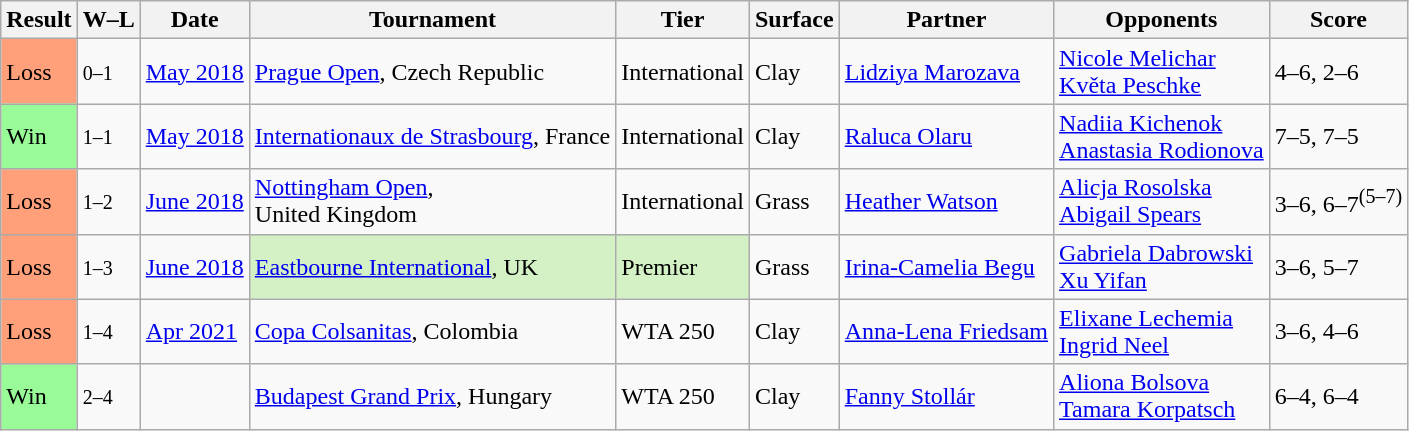<table class="sortable wikitable">
<tr>
<th>Result</th>
<th class="unsortable">W–L</th>
<th>Date</th>
<th>Tournament</th>
<th>Tier</th>
<th>Surface</th>
<th>Partner</th>
<th>Opponents</th>
<th class="unsortable">Score</th>
</tr>
<tr>
<td bgcolor=FFA07A>Loss</td>
<td><small>0–1</small></td>
<td><a href='#'>May 2018</a></td>
<td><a href='#'>Prague Open</a>, Czech Republic</td>
<td>International</td>
<td>Clay</td>
<td> <a href='#'>Lidziya Marozava</a></td>
<td> <a href='#'>Nicole Melichar</a> <br>  <a href='#'>Květa Peschke</a></td>
<td>4–6, 2–6</td>
</tr>
<tr>
<td bgcolor=98FB98>Win</td>
<td><small>1–1</small></td>
<td><a href='#'>May 2018</a></td>
<td><a href='#'>Internationaux de Strasbourg</a>, France</td>
<td>International</td>
<td>Clay</td>
<td> <a href='#'>Raluca Olaru</a></td>
<td> <a href='#'>Nadiia Kichenok</a> <br>  <a href='#'>Anastasia Rodionova</a></td>
<td>7–5, 7–5</td>
</tr>
<tr>
<td bgcolor=FFA07A>Loss</td>
<td><small>1–2</small></td>
<td><a href='#'>June 2018</a></td>
<td><a href='#'>Nottingham Open</a>, <br>United Kingdom</td>
<td>International</td>
<td>Grass</td>
<td> <a href='#'>Heather Watson</a></td>
<td> <a href='#'>Alicja Rosolska</a> <br>  <a href='#'>Abigail Spears</a></td>
<td>3–6, 6–7<sup>(5–7)</sup></td>
</tr>
<tr>
<td bgcolor=FFA07A>Loss</td>
<td><small>1–3</small></td>
<td><a href='#'>June 2018</a></td>
<td style="background:#d4f1c5;"><a href='#'>Eastbourne International</a>, UK</td>
<td style="background:#d4f1c5;">Premier</td>
<td>Grass</td>
<td> <a href='#'>Irina-Camelia Begu</a></td>
<td> <a href='#'>Gabriela Dabrowski</a> <br>  <a href='#'>Xu Yifan</a></td>
<td>3–6, 5–7</td>
</tr>
<tr>
<td bgcolor=FFA07A>Loss</td>
<td><small>1–4</small></td>
<td><a href='#'>Apr 2021</a></td>
<td><a href='#'>Copa Colsanitas</a>, Colombia</td>
<td>WTA 250</td>
<td>Clay</td>
<td> <a href='#'>Anna-Lena Friedsam</a></td>
<td> <a href='#'>Elixane Lechemia</a> <br>  <a href='#'>Ingrid Neel</a></td>
<td>3–6, 4–6</td>
</tr>
<tr>
<td bgcolor=98FB98>Win</td>
<td><small>2–4</small></td>
<td><a href='#'></a></td>
<td><a href='#'>Budapest Grand Prix</a>, Hungary</td>
<td>WTA 250</td>
<td>Clay</td>
<td> <a href='#'>Fanny Stollár</a></td>
<td> <a href='#'>Aliona Bolsova</a> <br>  <a href='#'>Tamara Korpatsch</a></td>
<td>6–4, 6–4</td>
</tr>
</table>
